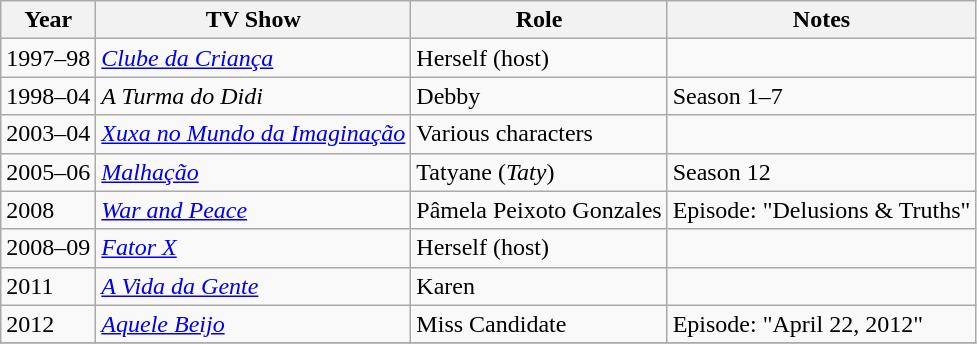<table class="wikitable">
<tr style="text-align:center;">
<th>Year</th>
<th>TV Show</th>
<th>Role</th>
<th>Notes</th>
</tr>
<tr>
<td>1997–98</td>
<td><em><a href='#'>Clube da Criança</a></em></td>
<td>Herself (host)</td>
<td></td>
</tr>
<tr>
<td>1998–04</td>
<td><em>A Turma do Didi</em></td>
<td>Debby</td>
<td>Season 1–7</td>
</tr>
<tr>
<td>2003–04</td>
<td><em><a href='#'>Xuxa no Mundo da Imaginação</a></em></td>
<td>Various characters</td>
<td></td>
</tr>
<tr>
<td>2005–06</td>
<td><em><a href='#'>Malhação</a></em></td>
<td>Tatyane (<em>Taty</em>)</td>
<td>Season 12</td>
</tr>
<tr>
<td>2008</td>
<td><em><a href='#'>War and Peace</a></em></td>
<td>Pâmela Peixoto Gonzales</td>
<td>Episode: "Delusions & Truths"</td>
</tr>
<tr>
<td>2008–09</td>
<td><em><a href='#'>Fator X</a></em></td>
<td>Herself (host)</td>
<td></td>
</tr>
<tr>
<td>2011</td>
<td><em><a href='#'>A Vida da Gente</a></em></td>
<td>Karen</td>
<td></td>
</tr>
<tr>
<td>2012</td>
<td><em><a href='#'>Aquele Beijo</a></em></td>
<td>Miss Candidate</td>
<td>Episode: "April 22, 2012"</td>
</tr>
<tr>
</tr>
</table>
